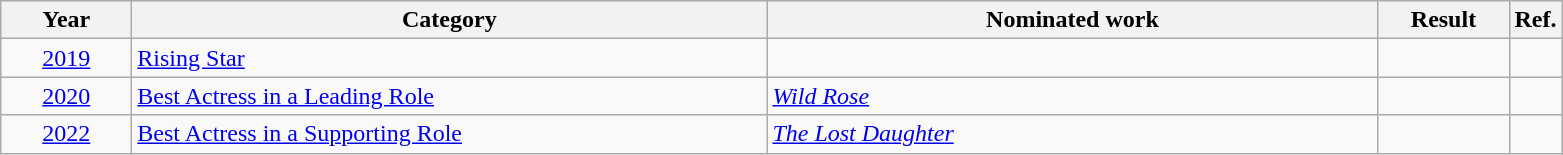<table class=wikitable>
<tr>
<th scope="col" style="width:5em;">Year</th>
<th scope="col" style="width:26em;">Category</th>
<th scope="col" style="width:25em;">Nominated work</th>
<th scope="col" style="width:5em;">Result</th>
<th>Ref.</th>
</tr>
<tr>
<td style="text-align:center;"><a href='#'>2019</a></td>
<td><a href='#'>Rising Star</a></td>
<td></td>
<td></td>
<td style="text-align:center;"></td>
</tr>
<tr>
<td style="text-align:center;"><a href='#'>2020</a></td>
<td><a href='#'> Best Actress in a Leading Role</a></td>
<td><em><a href='#'>Wild Rose</a></em></td>
<td></td>
<td style="text-align:center;"></td>
</tr>
<tr>
<td style="text-align:center;"><a href='#'>2022</a></td>
<td><a href='#'>Best Actress in a Supporting Role</a></td>
<td><em><a href='#'>The Lost Daughter</a></em></td>
<td></td>
<td style="text-align:center;"></td>
</tr>
</table>
